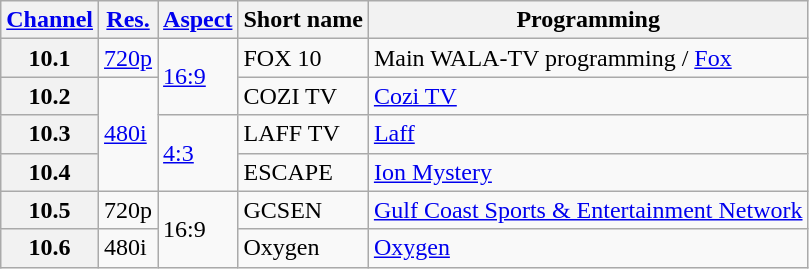<table class="wikitable">
<tr>
<th scope = "col"><a href='#'>Channel</a></th>
<th scope = "col"><a href='#'>Res.</a></th>
<th scope = "col"><a href='#'>Aspect</a></th>
<th scope = "col">Short name</th>
<th scope = "col">Programming</th>
</tr>
<tr>
<th scope = "row">10.1</th>
<td><a href='#'>720p</a></td>
<td rowspan=2><a href='#'>16:9</a></td>
<td>FOX 10</td>
<td>Main WALA-TV programming / <a href='#'>Fox</a></td>
</tr>
<tr>
<th scope = "row">10.2</th>
<td rowspan=3><a href='#'>480i</a></td>
<td>COZI TV</td>
<td><a href='#'>Cozi TV</a></td>
</tr>
<tr>
<th scope = "row">10.3</th>
<td rowspan=2><a href='#'>4:3</a></td>
<td>LAFF TV</td>
<td><a href='#'>Laff</a></td>
</tr>
<tr>
<th scope = "row">10.4</th>
<td>ESCAPE</td>
<td><a href='#'>Ion Mystery</a></td>
</tr>
<tr>
<th scope = "row">10.5</th>
<td>720p</td>
<td rowspan=2>16:9</td>
<td>GCSEN</td>
<td><a href='#'>Gulf Coast Sports & Entertainment Network</a></td>
</tr>
<tr>
<th scope = "row">10.6</th>
<td>480i</td>
<td>Oxygen</td>
<td><a href='#'>Oxygen</a></td>
</tr>
</table>
